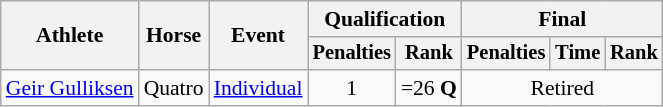<table class="wikitable" style="font-size:90%">
<tr>
<th rowspan="2">Athlete</th>
<th rowspan="2">Horse</th>
<th rowspan="2">Event</th>
<th colspan="2">Qualification</th>
<th colspan="3">Final</th>
</tr>
<tr style="font-size:95%">
<th>Penalties</th>
<th>Rank</th>
<th>Penalties</th>
<th>Time</th>
<th>Rank</th>
</tr>
<tr align=center>
<td align=left><a href='#'>Geir Gulliksen</a></td>
<td align=left>Quatro</td>
<td align=left><a href='#'>Individual</a></td>
<td>1</td>
<td>=26 <strong>Q</strong></td>
<td colspan="3">Retired</td>
</tr>
</table>
